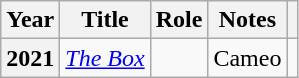<table class="wikitable plainrowheaders">
<tr>
<th scope="col">Year</th>
<th scope="col">Title</th>
<th scope="col">Role</th>
<th scope="col">Notes</th>
<th scope="col"></th>
</tr>
<tr>
<th scope="row">2021</th>
<td><em><a href='#'>The Box</a></em></td>
<td></td>
<td>Cameo</td>
<td style="text-align:center"></td>
</tr>
</table>
